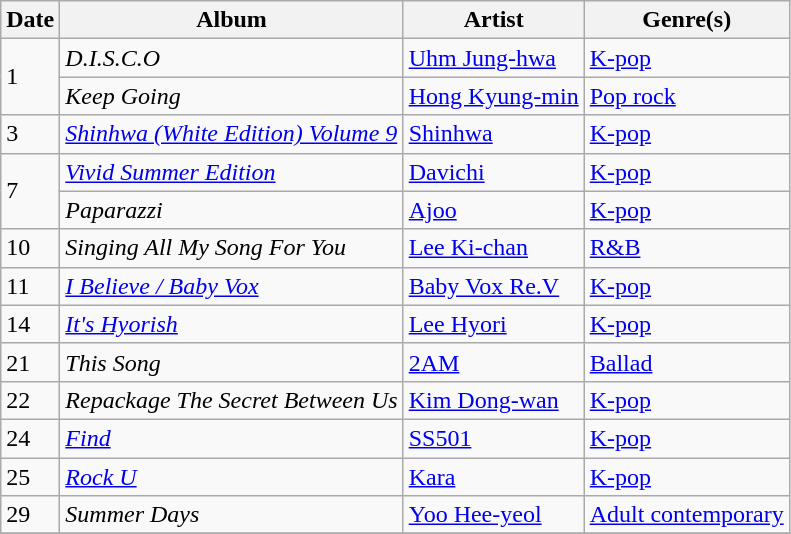<table class="wikitable" style="text-align: left;">
<tr>
<th>Date</th>
<th>Album</th>
<th>Artist</th>
<th>Genre(s)</th>
</tr>
<tr>
<td rowspan="2">1</td>
<td><em>D.I.S.C.O</em></td>
<td><a href='#'>Uhm Jung-hwa</a></td>
<td><a href='#'>K-pop</a></td>
</tr>
<tr>
<td><em>Keep Going</em></td>
<td><a href='#'>Hong Kyung-min</a></td>
<td><a href='#'>Pop rock</a></td>
</tr>
<tr>
<td rowspan="1">3</td>
<td><a href='#'><em>Shinhwa (White Edition) Volume 9</em></a></td>
<td><a href='#'>Shinhwa</a></td>
<td><a href='#'>K-pop</a></td>
</tr>
<tr>
<td rowspan="2">7</td>
<td><a href='#'><em>Vivid Summer Edition</em></a></td>
<td><a href='#'>Davichi</a></td>
<td><a href='#'>K-pop</a></td>
</tr>
<tr>
<td><em>Paparazzi</em></td>
<td><a href='#'>Ajoo</a></td>
<td><a href='#'>K-pop</a></td>
</tr>
<tr>
<td>10</td>
<td><em>Singing All My Song For You</em></td>
<td><a href='#'>Lee Ki-chan</a></td>
<td><a href='#'>R&B</a></td>
</tr>
<tr>
<td rowspan="1">11</td>
<td><a href='#'><em>I Believe / Baby Vox</em></a></td>
<td><a href='#'>Baby Vox Re.V</a></td>
<td><a href='#'>K-pop</a></td>
</tr>
<tr>
<td rowspan="1">14</td>
<td><em><a href='#'>It's Hyorish</a></em></td>
<td><a href='#'>Lee Hyori</a></td>
<td><a href='#'>K-pop</a></td>
</tr>
<tr>
<td rowspan="1">21</td>
<td><em>This Song</em></td>
<td><a href='#'>2AM</a></td>
<td><a href='#'>Ballad</a></td>
</tr>
<tr>
<td rowspan="1">22</td>
<td><em>Repackage The Secret Between Us</em></td>
<td><a href='#'>Kim Dong-wan</a></td>
<td><a href='#'>K-pop</a></td>
</tr>
<tr>
<td rowspan="1">24</td>
<td><a href='#'><em>Find</em></a></td>
<td><a href='#'>SS501</a></td>
<td><a href='#'>K-pop</a></td>
</tr>
<tr>
<td rowspan="1">25</td>
<td><em><a href='#'>Rock U</a></em></td>
<td><a href='#'>Kara</a></td>
<td><a href='#'>K-pop</a></td>
</tr>
<tr>
<td>29</td>
<td><em>Summer Days</em></td>
<td><a href='#'>Yoo Hee-yeol</a></td>
<td><a href='#'>Adult contemporary</a></td>
</tr>
<tr>
</tr>
</table>
